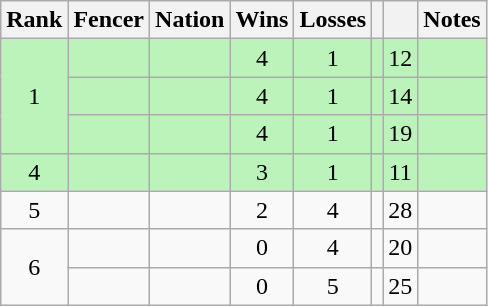<table class="wikitable sortable" style="text-align: center;">
<tr>
<th>Rank</th>
<th>Fencer</th>
<th>Nation</th>
<th>Wins</th>
<th>Losses</th>
<th></th>
<th></th>
<th>Notes</th>
</tr>
<tr style="background:#bbf3bb;">
<td rowspan=3>1</td>
<td align=left></td>
<td align=left></td>
<td>4</td>
<td>1</td>
<td></td>
<td>12</td>
<td></td>
</tr>
<tr style="background:#bbf3bb;">
<td align=left></td>
<td align=left></td>
<td>4</td>
<td>1</td>
<td></td>
<td>14</td>
<td></td>
</tr>
<tr style="background:#bbf3bb;">
<td align=left></td>
<td align=left></td>
<td>4</td>
<td>1</td>
<td></td>
<td>19</td>
<td></td>
</tr>
<tr style="background:#bbf3bb;">
<td>4</td>
<td align=left></td>
<td align=left></td>
<td>3</td>
<td>1</td>
<td></td>
<td>11</td>
<td></td>
</tr>
<tr>
<td>5</td>
<td align=left></td>
<td align=left></td>
<td>2</td>
<td>4</td>
<td></td>
<td>28</td>
<td></td>
</tr>
<tr>
<td rowspan=2>6</td>
<td align=left></td>
<td align=left></td>
<td>0</td>
<td>4</td>
<td></td>
<td>20</td>
<td></td>
</tr>
<tr>
<td align=left></td>
<td align=left></td>
<td>0</td>
<td>5</td>
<td></td>
<td>25</td>
<td></td>
</tr>
</table>
